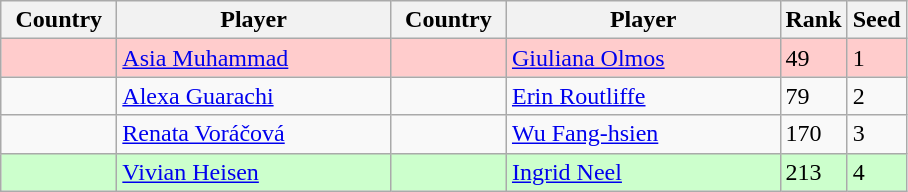<table class="wikitable">
<tr>
<th width="70">Country</th>
<th width="175">Player</th>
<th width="70">Country</th>
<th width="175">Player</th>
<th>Rank</th>
<th>Seed</th>
</tr>
<tr style="background:#fcc;">
<td></td>
<td><a href='#'>Asia Muhammad</a></td>
<td></td>
<td><a href='#'>Giuliana Olmos</a></td>
<td>49</td>
<td>1</td>
</tr>
<tr>
<td></td>
<td><a href='#'>Alexa Guarachi</a></td>
<td></td>
<td><a href='#'>Erin Routliffe</a></td>
<td>79</td>
<td>2</td>
</tr>
<tr>
<td></td>
<td><a href='#'>Renata Voráčová</a></td>
<td></td>
<td><a href='#'>Wu Fang-hsien</a></td>
<td>170</td>
<td>3</td>
</tr>
<tr style="background:#cfc;">
<td></td>
<td><a href='#'>Vivian Heisen</a></td>
<td></td>
<td><a href='#'>Ingrid Neel</a></td>
<td>213</td>
<td>4</td>
</tr>
</table>
